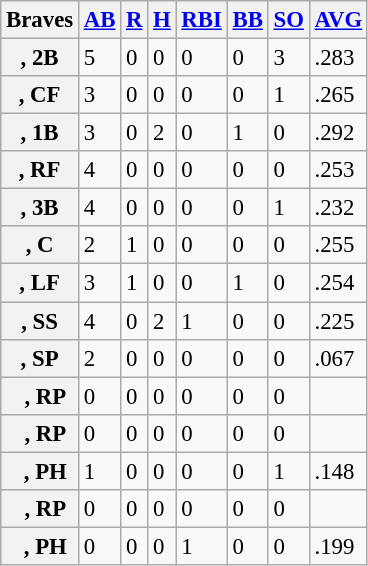<table class="wikitable sortable plainrowheaders" style="font-size:95%;">
<tr>
<th>Braves</th>
<th scope="col"><a href='#'>AB</a></th>
<th scope="col"><a href='#'>R</a></th>
<th scope="col"><a href='#'>H</a></th>
<th scope="col"><a href='#'>RBI</a></th>
<th scope="col"><a href='#'>BB</a></th>
<th scope="col"><a href='#'>SO</a></th>
<th scope="col"><a href='#'>AVG</a></th>
</tr>
<tr>
<th scope="row">, 2B</th>
<td>5</td>
<td>0</td>
<td>0</td>
<td>0</td>
<td>0</td>
<td>3</td>
<td>.283</td>
</tr>
<tr>
<th scope="row">, CF</th>
<td>3</td>
<td>0</td>
<td>0</td>
<td>0</td>
<td>0</td>
<td>1</td>
<td>.265</td>
</tr>
<tr>
<th scope="row">, 1B</th>
<td>3</td>
<td>0</td>
<td>2</td>
<td>0</td>
<td>1</td>
<td>0</td>
<td>.292</td>
</tr>
<tr>
<th scope="row">, RF</th>
<td>4</td>
<td>0</td>
<td>0</td>
<td>0</td>
<td>0</td>
<td>0</td>
<td>.253</td>
</tr>
<tr>
<th scope="row">, 3B</th>
<td>4</td>
<td>0</td>
<td>0</td>
<td>0</td>
<td>0</td>
<td>1</td>
<td>.232</td>
</tr>
<tr>
<th scope="row">, C</th>
<td>2</td>
<td>1</td>
<td>0</td>
<td>0</td>
<td>0</td>
<td>0</td>
<td>.255</td>
</tr>
<tr>
<th scope="row">, LF</th>
<td>3</td>
<td>1</td>
<td>0</td>
<td>0</td>
<td>1</td>
<td>0</td>
<td>.254</td>
</tr>
<tr>
<th scope="row">, SS</th>
<td>4</td>
<td>0</td>
<td>2</td>
<td>1</td>
<td>0</td>
<td>0</td>
<td>.225</td>
</tr>
<tr>
<th scope="row">, SP</th>
<td>2</td>
<td>0</td>
<td>0</td>
<td>0</td>
<td>0</td>
<td>0</td>
<td>.067</td>
</tr>
<tr>
<th scope="row">  , RP</th>
<td>0</td>
<td>0</td>
<td>0</td>
<td>0</td>
<td>0</td>
<td>0</td>
<td></td>
</tr>
<tr>
<th scope="row">  , RP</th>
<td>0</td>
<td>0</td>
<td>0</td>
<td>0</td>
<td>0</td>
<td>0</td>
<td></td>
</tr>
<tr>
<th scope="row">  , PH</th>
<td>1</td>
<td>0</td>
<td>0</td>
<td>0</td>
<td>0</td>
<td>1</td>
<td>.148</td>
</tr>
<tr>
<th scope="row">  , RP</th>
<td>0</td>
<td>0</td>
<td>0</td>
<td>0</td>
<td>0</td>
<td>0</td>
<td></td>
</tr>
<tr>
<th scope="row">  , PH</th>
<td>0</td>
<td>0</td>
<td>0</td>
<td>1</td>
<td>0</td>
<td>0</td>
<td>.199</td>
</tr>
</table>
